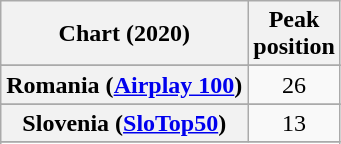<table class="wikitable sortable plainrowheaders" style="text-align:center">
<tr>
<th scope="col">Chart (2020)</th>
<th scope="col">Peak<br>position</th>
</tr>
<tr>
</tr>
<tr>
</tr>
<tr>
</tr>
<tr>
</tr>
<tr>
</tr>
<tr>
</tr>
<tr>
</tr>
<tr>
</tr>
<tr>
<th scope="row">Romania (<a href='#'>Airplay 100</a>)</th>
<td>26</td>
</tr>
<tr>
</tr>
<tr>
<th scope="row">Slovenia (<a href='#'>SloTop50</a>)</th>
<td>13</td>
</tr>
<tr>
</tr>
<tr>
</tr>
</table>
